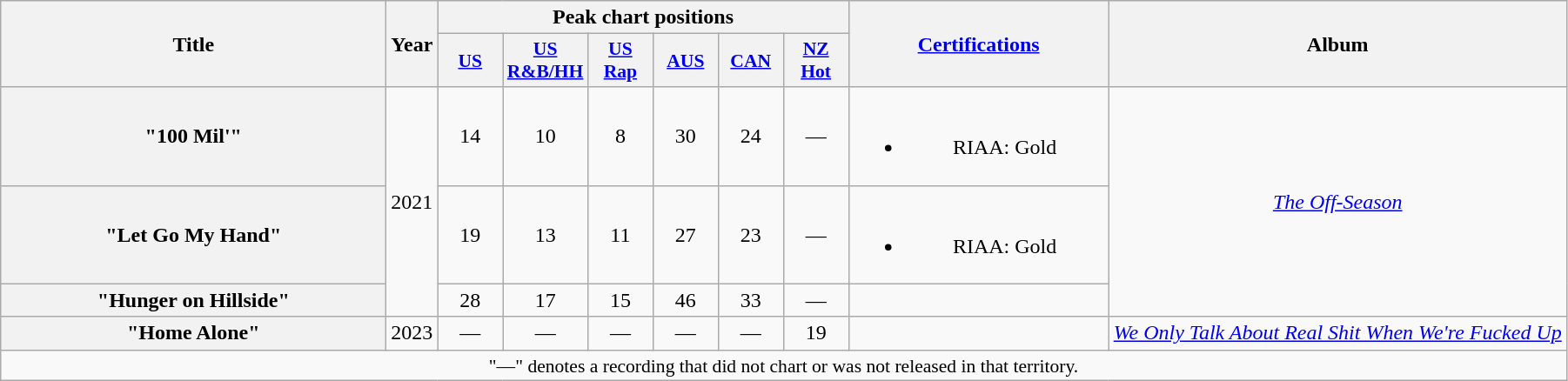<table class="wikitable plainrowheaders" style="text-align:center;">
<tr>
<th scope="col" rowspan="2" style="width:18em;">Title</th>
<th scope="col" rowspan="2" style="width:1em;">Year</th>
<th scope="col" colspan="6">Peak chart positions</th>
<th scope="col" rowspan="2" style="width:12em;"><a href='#'>Certifications</a></th>
<th scope="col" rowspan="2">Album</th>
</tr>
<tr>
<th scope="col" style="width:3em;font-size:90%;"><a href='#'>US</a><br></th>
<th scope="col" style="width:3em;font-size:90%;"><a href='#'>US<br>R&B/HH</a><br></th>
<th scope="col" style="width:3em;font-size:90%;"><a href='#'>US<br>Rap</a><br></th>
<th scope="col" style="width:3em;font-size:90%;"><a href='#'>AUS</a></th>
<th scope="col" style="width:3em;font-size:90%;"><a href='#'>CAN</a><br></th>
<th scope="col" style="width:3em;font-size:90%;"><a href='#'>NZ<br>Hot</a><br></th>
</tr>
<tr>
<th scope="row">"100 Mil'"<br></th>
<td rowspan="3">2021</td>
<td>14</td>
<td>10</td>
<td>8</td>
<td>30</td>
<td>24</td>
<td>—</td>
<td><br><ul><li>RIAA: Gold</li></ul></td>
<td rowspan="3"><em><a href='#'>The Off-Season</a></em></td>
</tr>
<tr>
<th scope="row">"Let Go My Hand"<br></th>
<td>19</td>
<td>13</td>
<td>11</td>
<td>27</td>
<td>23</td>
<td>—</td>
<td><br><ul><li>RIAA: Gold</li></ul></td>
</tr>
<tr>
<th scope="row">"Hunger on Hillside"<br></th>
<td>28</td>
<td>17</td>
<td>15</td>
<td>46</td>
<td>33</td>
<td>—</td>
<td></td>
</tr>
<tr>
<th scope="row">"Home Alone"<br></th>
<td>2023</td>
<td>—</td>
<td>—</td>
<td>—</td>
<td>—</td>
<td>—</td>
<td>19</td>
<td></td>
<td><em><a href='#'>We Only Talk About Real Shit When We're Fucked Up</a></em></td>
</tr>
<tr>
<td colspan="14" style="font-size:90%">"—" denotes a recording that did not chart or was not released in that territory.</td>
</tr>
</table>
